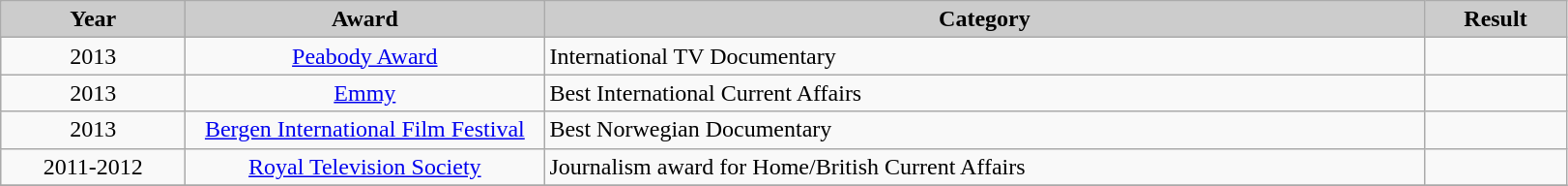<table class="wikitable">
<tr>
<th width="120" style="background: #CCCCCC;">Year</th>
<th width="240" style="background: #CCCCCC;">Award</th>
<th width="600" style="background: #CCCCCC;">Category</th>
<th width="90" style="background: #CCCCCC;">Result</th>
</tr>
<tr>
<td align="center">2013</td>
<td align="center"><a href='#'>Peabody Award</a></td>
<td>International TV Documentary</td>
<td></td>
</tr>
<tr>
<td align="center">2013</td>
<td align="center"><a href='#'>Emmy</a></td>
<td>Best International Current Affairs</td>
<td></td>
</tr>
<tr>
<td align="center">2013</td>
<td align="center"><a href='#'>Bergen International Film Festival</a></td>
<td>Best Norwegian Documentary</td>
<td></td>
</tr>
<tr>
<td align="center">2011-2012</td>
<td align="center"><a href='#'>Royal Television Society</a></td>
<td>Journalism award for Home/British Current Affairs</td>
<td></td>
</tr>
<tr>
</tr>
</table>
